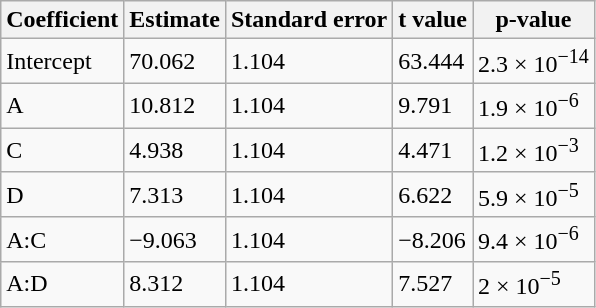<table class="wikitable sortable mw-collapsible">
<tr>
<th>Coefficient</th>
<th>Estimate</th>
<th>Standard error</th>
<th>t value</th>
<th>p-value</th>
</tr>
<tr>
<td>Intercept</td>
<td>70.062</td>
<td>1.104</td>
<td>63.444</td>
<td>2.3 × 10<sup>−14</sup></td>
</tr>
<tr>
<td>A</td>
<td>10.812</td>
<td>1.104</td>
<td>9.791</td>
<td>1.9 × 10<sup>−6</sup></td>
</tr>
<tr>
<td>C</td>
<td>4.938</td>
<td>1.104</td>
<td>4.471</td>
<td>1.2 × 10<sup>−3</sup></td>
</tr>
<tr>
<td>D</td>
<td>7.313</td>
<td>1.104</td>
<td>6.622</td>
<td>5.9 × 10<sup>−5</sup></td>
</tr>
<tr>
<td>A:C</td>
<td>−9.063</td>
<td>1.104</td>
<td>−8.206</td>
<td>9.4 × 10<sup>−6</sup></td>
</tr>
<tr>
<td>A:D</td>
<td>8.312</td>
<td>1.104</td>
<td>7.527</td>
<td>2 × 10<sup>−5</sup></td>
</tr>
</table>
